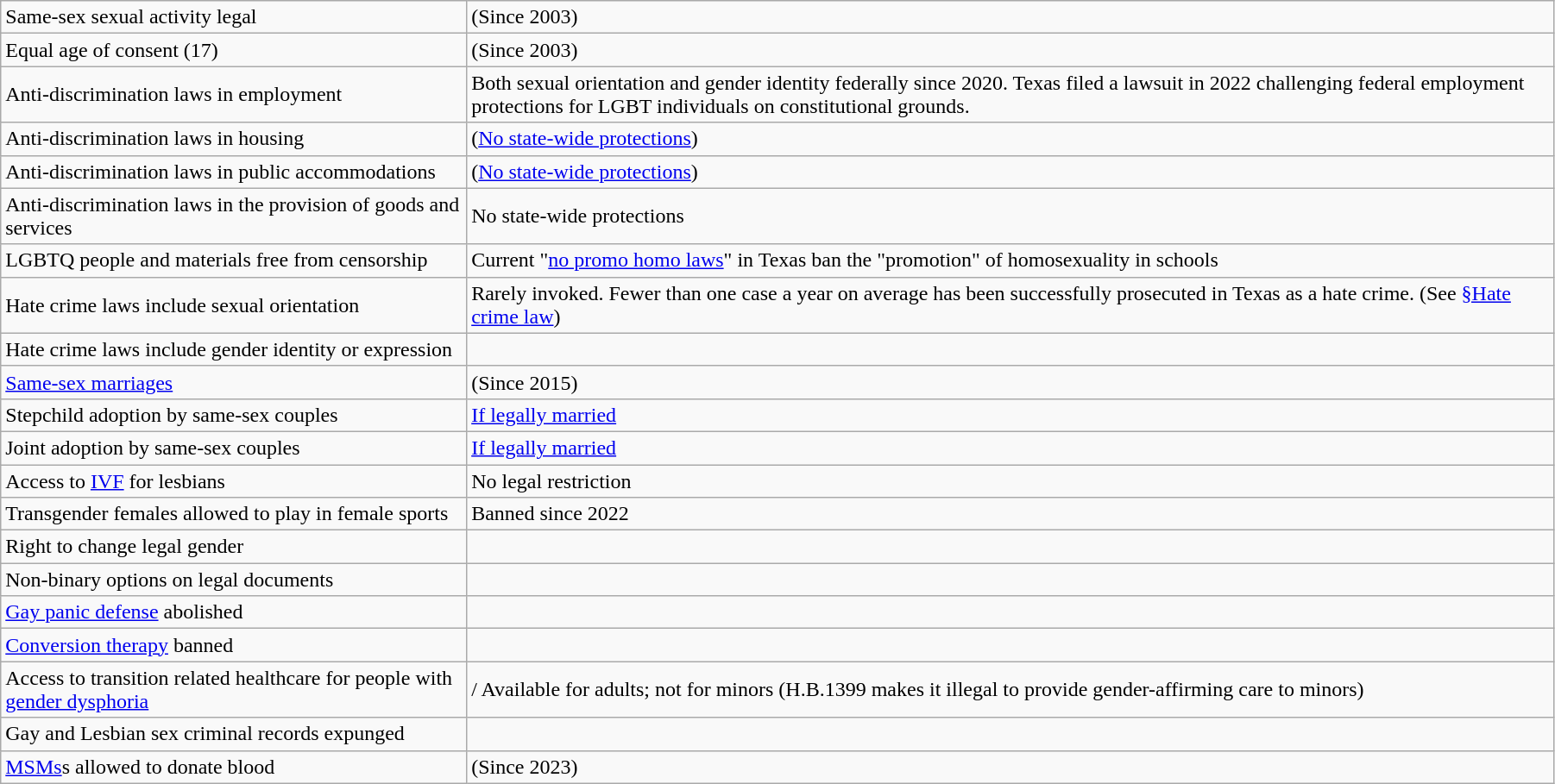<table class=wikitable style="max-width: 95%;">
<tr>
<td style="width: 30%;">Same-sex sexual activity legal</td>
<td style="width: 70%;"> (Since 2003)</td>
</tr>
<tr>
<td>Equal age of consent (17)</td>
<td> (Since 2003)</td>
</tr>
<tr>
<td>Anti-discrimination laws in employment</td>
<td> Both sexual orientation and gender identity federally since 2020. Texas filed a lawsuit in 2022 challenging federal employment protections for LGBT individuals on constitutional grounds.</td>
</tr>
<tr>
<td>Anti-discrimination laws in housing</td>
<td> (<a href='#'>No state-wide protections</a>)</td>
</tr>
<tr>
<td>Anti-discrimination laws in public accommodations</td>
<td> (<a href='#'>No state-wide protections</a>)</td>
</tr>
<tr>
<td>Anti-discrimination laws in the provision of goods and services</td>
<td> No state-wide protections</td>
</tr>
<tr>
<td>LGBTQ people and materials free from censorship</td>
<td> Current "<a href='#'>no promo homo laws</a>" in Texas ban the "promotion" of homosexuality in schools</td>
</tr>
<tr>
<td>Hate crime laws include sexual orientation</td>
<td> Rarely invoked. Fewer than one case a year on average has been successfully prosecuted in Texas as a hate crime. (See <a href='#'>§Hate crime law</a>)</td>
</tr>
<tr>
<td>Hate crime laws include gender identity or expression</td>
<td></td>
</tr>
<tr>
<td><a href='#'>Same-sex marriages</a></td>
<td> (Since 2015)</td>
</tr>
<tr>
<td>Stepchild adoption by same-sex couples</td>
<td> <a href='#'>If legally married</a></td>
</tr>
<tr>
<td>Joint adoption by same-sex couples</td>
<td> <a href='#'>If legally married</a></td>
</tr>
<tr>
<td>Access to <a href='#'>IVF</a> for lesbians</td>
<td {{ubl> No legal restriction</td>
</tr>
<tr>
<td>Transgender females allowed to play in female sports</td>
<td> Banned since 2022</td>
</tr>
<tr>
<td>Right to change legal gender</td>
<td></td>
</tr>
<tr>
<td>Non-binary options on legal documents</td>
<td></td>
</tr>
<tr>
<td><a href='#'>Gay panic defense</a> abolished</td>
<td></td>
</tr>
<tr>
<td><a href='#'>Conversion therapy</a> banned</td>
<td></td>
</tr>
<tr>
<td>Access to transition related healthcare for people with <a href='#'>gender dysphoria</a></td>
<td>/ Available for adults; not for minors (H.B.1399 makes it illegal to provide gender-affirming care to minors)</td>
</tr>
<tr>
<td>Gay and Lesbian sex criminal records expunged</td>
<td></td>
</tr>
<tr>
<td><a href='#'>MSMs</a>s allowed to donate blood</td>
<td> (Since 2023)</td>
</tr>
</table>
